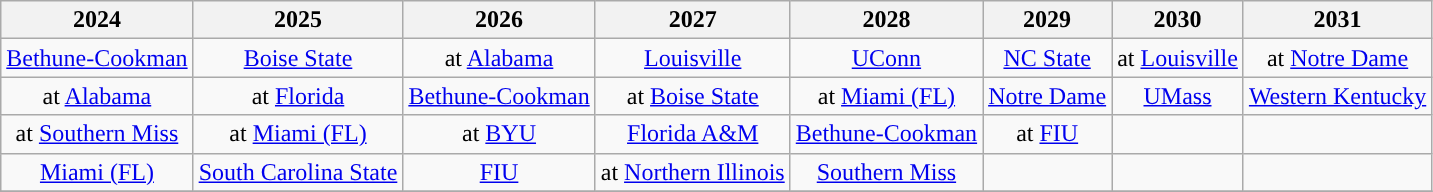<table class="wikitable sortable" style="text-align:center;">
<tr>
<th style="text-align:center;">2024</th>
<th style="text-align:center;">2025</th>
<th style="text-align:center;">2026</th>
<th style="text-align:center;">2027</th>
<th style="text-align:center;">2028</th>
<th style="text-align:center;">2029</th>
<th style="text-align:center;">2030</th>
<th style="text-align:center;">2031</th>
</tr>
<tr>
<td><a href='#'>Bethune-Cookman</a></td>
<td><a href='#'>Boise State</a></td>
<td>at <a href='#'>Alabama</a></td>
<td><a href='#'>Louisville</a></td>
<td><a href='#'>UConn</a></td>
<td><a href='#'>NC State</a></td>
<td>at <a href='#'>Louisville</a></td>
<td>at <a href='#'>Notre Dame</a></td>
</tr>
<tr>
<td>at <a href='#'>Alabama</a></td>
<td>at <a href='#'>Florida</a></td>
<td><a href='#'>Bethune-Cookman</a></td>
<td>at <a href='#'>Boise State</a></td>
<td>at <a href='#'>Miami (FL)</a></td>
<td><a href='#'>Notre Dame</a></td>
<td><a href='#'>UMass</a></td>
<td><a href='#'>Western Kentucky</a></td>
</tr>
<tr>
<td>at <a href='#'>Southern Miss</a></td>
<td>at <a href='#'>Miami (FL)</a></td>
<td>at <a href='#'>BYU</a></td>
<td><a href='#'>Florida A&M</a></td>
<td><a href='#'>Bethune-Cookman</a></td>
<td>at <a href='#'>FIU</a></td>
<td></td>
<td></td>
</tr>
<tr>
<td><a href='#'>Miami (FL)</a></td>
<td><a href='#'>South Carolina State</a></td>
<td><a href='#'>FIU</a></td>
<td>at <a href='#'>Northern Illinois</a></td>
<td><a href='#'>Southern Miss</a></td>
<td></td>
<td></td>
<td></td>
</tr>
<tr>
</tr>
</table>
